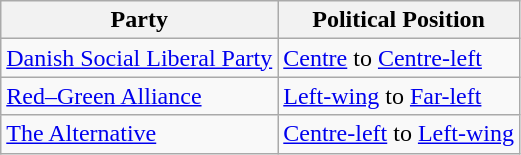<table class="wikitable mw-collapsible mw-collapsed">
<tr>
<th>Party</th>
<th>Political Position</th>
</tr>
<tr>
<td><a href='#'>Danish Social Liberal Party</a></td>
<td><a href='#'>Centre</a> to <a href='#'>Centre-left</a></td>
</tr>
<tr>
<td><a href='#'>Red–Green Alliance</a></td>
<td><a href='#'>Left-wing</a> to <a href='#'>Far-left</a></td>
</tr>
<tr>
<td><a href='#'>The Alternative</a></td>
<td><a href='#'>Centre-left</a> to <a href='#'>Left-wing</a></td>
</tr>
</table>
